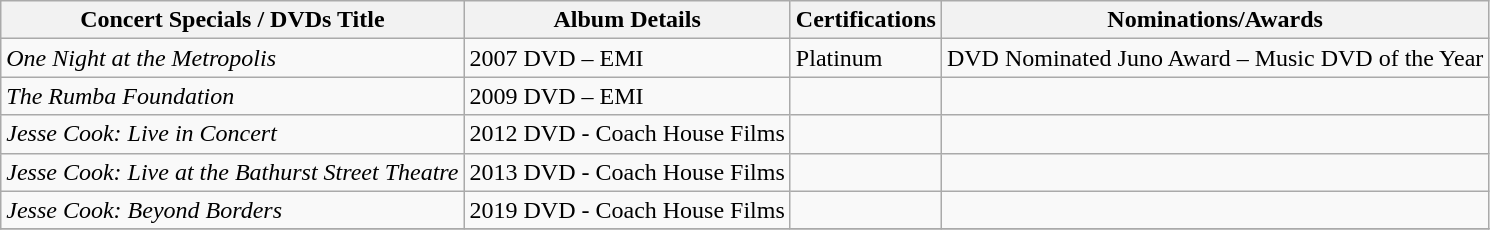<table class="wikitable sortable">
<tr>
<th>Concert Specials / DVDs Title</th>
<th>Album Details</th>
<th>Certifications</th>
<th>Nominations/Awards</th>
</tr>
<tr>
<td><em>One Night at the Metropolis</em></td>
<td>2007 DVD – EMI</td>
<td>Platinum</td>
<td>DVD Nominated Juno Award – Music DVD of the Year</td>
</tr>
<tr>
<td><em>The Rumba Foundation</em></td>
<td>2009 DVD – EMI</td>
<td></td>
<td></td>
</tr>
<tr>
<td><em>Jesse Cook: Live in Concert</em></td>
<td>2012 DVD - Coach House Films</td>
<td></td>
<td></td>
</tr>
<tr>
<td><em>Jesse Cook: Live at the Bathurst Street Theatre</em></td>
<td>2013 DVD - Coach House Films</td>
<td></td>
<td></td>
</tr>
<tr>
<td><em>Jesse Cook: Beyond Borders</em></td>
<td>2019 DVD - Coach House Films</td>
<td></td>
<td></td>
</tr>
<tr>
</tr>
</table>
